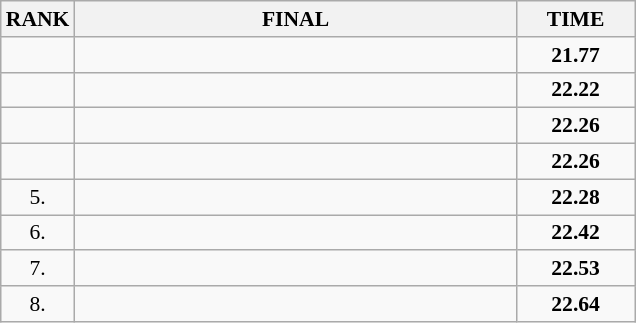<table class="wikitable" style="border-collapse: collapse; font-size: 90%;">
<tr>
<th>RANK</th>
<th style="width: 20em">FINAL</th>
<th style="width: 5em">TIME</th>
</tr>
<tr>
<td align="center"></td>
<td></td>
<td align="center"><strong>21.77</strong></td>
</tr>
<tr>
<td align="center"></td>
<td></td>
<td align="center"><strong>22.22</strong></td>
</tr>
<tr>
<td align="center"></td>
<td></td>
<td align="center"><strong>22.26</strong></td>
</tr>
<tr>
<td align="center"></td>
<td></td>
<td align="center"><strong>22.26</strong></td>
</tr>
<tr>
<td align="center">5.</td>
<td></td>
<td align="center"><strong>22.28</strong></td>
</tr>
<tr>
<td align="center">6.</td>
<td></td>
<td align="center"><strong>22.42</strong></td>
</tr>
<tr>
<td align="center">7.</td>
<td></td>
<td align="center"><strong>22.53</strong></td>
</tr>
<tr>
<td align="center">8.</td>
<td></td>
<td align="center"><strong>22.64</strong></td>
</tr>
</table>
